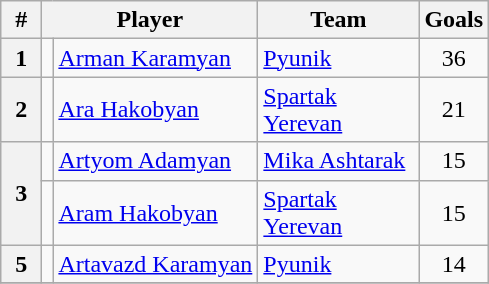<table class="wikitable">
<tr>
<th width="20">#</th>
<th width="130" colspan=2>Player</th>
<th width="100">Team</th>
<th width="30">Goals</th>
</tr>
<tr>
<th>1</th>
<td></td>
<td><a href='#'>Arman Karamyan</a></td>
<td><a href='#'>Pyunik</a></td>
<td align=center>36</td>
</tr>
<tr>
<th>2</th>
<td></td>
<td><a href='#'>Ara Hakobyan</a></td>
<td><a href='#'>Spartak Yerevan</a></td>
<td align=center>21</td>
</tr>
<tr>
<th rowspan=2>3</th>
<td></td>
<td><a href='#'>Artyom Adamyan</a></td>
<td><a href='#'>Mika Ashtarak</a></td>
<td align=center>15</td>
</tr>
<tr>
<td></td>
<td><a href='#'>Aram Hakobyan</a></td>
<td><a href='#'>Spartak Yerevan</a></td>
<td align=center>15</td>
</tr>
<tr>
<th>5</th>
<td></td>
<td><a href='#'>Artavazd Karamyan</a></td>
<td><a href='#'>Pyunik</a></td>
<td align=center>14</td>
</tr>
<tr>
</tr>
</table>
